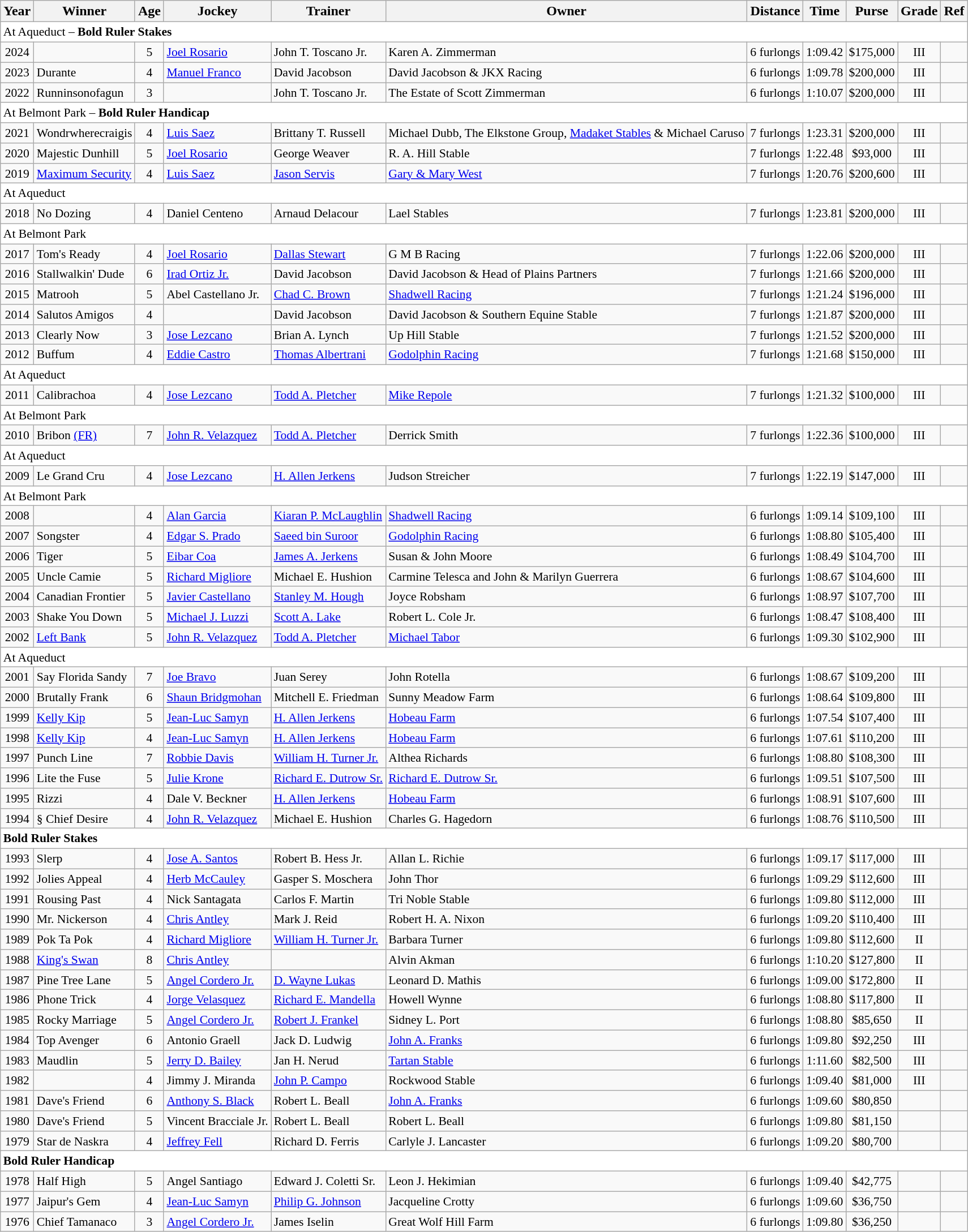<table class="wikitable sortable">
<tr>
<th>Year</th>
<th>Winner</th>
<th>Age</th>
<th>Jockey</th>
<th>Trainer</th>
<th>Owner</th>
<th>Distance</th>
<th>Time</th>
<th>Purse</th>
<th>Grade</th>
<th>Ref</th>
</tr>
<tr style="font-size:90%; background-color:white">
<td align="left" colspan="11">At Aqueduct  – <strong>Bold Ruler Stakes</strong></td>
</tr>
<tr style="font-size:90%;">
<td align=center>2024</td>
<td></td>
<td align=center>5</td>
<td><a href='#'>Joel Rosario</a></td>
<td>John T. Toscano Jr.</td>
<td>Karen A. Zimmerman</td>
<td align=center>6 furlongs</td>
<td align=center>1:09.42</td>
<td align=center>$175,000</td>
<td align=center>III</td>
<td></td>
</tr>
<tr style="font-size:90%;">
<td align=center>2023</td>
<td>Durante</td>
<td align=center>4</td>
<td><a href='#'>Manuel Franco</a></td>
<td>David Jacobson</td>
<td>David Jacobson & JKX Racing</td>
<td align=center>6 furlongs</td>
<td align=center>1:09.78</td>
<td align=center>$200,000</td>
<td align=center>III</td>
<td></td>
</tr>
<tr style="font-size:90%;">
<td align=center>2022</td>
<td>Runninsonofagun</td>
<td align=center>3</td>
<td></td>
<td>John T. Toscano Jr.</td>
<td>The Estate of Scott Zimmerman</td>
<td align=center>6 furlongs</td>
<td align=center>1:10.07</td>
<td align=center>$200,000</td>
<td align=center>III</td>
<td></td>
</tr>
<tr style="font-size:90%; background-color:white">
<td align="left" colspan=11>At Belmont Park – <strong>Bold Ruler Handicap</strong></td>
</tr>
<tr style="font-size:90%;">
<td align=center>2021</td>
<td>Wondrwherecraigis</td>
<td align=center>4</td>
<td><a href='#'>Luis Saez</a></td>
<td>Brittany T. Russell</td>
<td>Michael Dubb, The Elkstone Group, <a href='#'>Madaket Stables</a> & Michael Caruso</td>
<td align=center>7 furlongs</td>
<td align=center>1:23.31</td>
<td align=center>$200,000</td>
<td align=center>III</td>
<td></td>
</tr>
<tr style="font-size:90%;">
<td align=center>2020</td>
<td>Majestic Dunhill</td>
<td align=center>5</td>
<td><a href='#'>Joel Rosario</a></td>
<td>George Weaver</td>
<td>R. A. Hill Stable</td>
<td align=center>7 furlongs</td>
<td align=center>1:22.48</td>
<td align=center>$93,000</td>
<td align=center>III</td>
<td></td>
</tr>
<tr style="font-size:90%;">
<td align=center>2019</td>
<td><a href='#'>Maximum Security</a></td>
<td align=center>4</td>
<td><a href='#'>Luis Saez</a></td>
<td><a href='#'>Jason Servis</a></td>
<td><a href='#'>Gary & Mary West</a></td>
<td align=center>7 furlongs</td>
<td align=center>1:20.76</td>
<td align=center>$200,600</td>
<td align=center>III</td>
<td></td>
</tr>
<tr style="font-size:90%; background-color:white">
<td align="left" colspan=11>At Aqueduct</td>
</tr>
<tr style="font-size:90%;">
<td align=center>2018</td>
<td>No Dozing</td>
<td align=center>4</td>
<td>Daniel Centeno</td>
<td>Arnaud Delacour</td>
<td>Lael Stables</td>
<td align=center>7 furlongs</td>
<td align=center>1:23.81</td>
<td align=center>$200,000</td>
<td align=center>III</td>
<td></td>
</tr>
<tr style="font-size:90%; background-color:white">
<td align="left" colspan=11>At Belmont Park</td>
</tr>
<tr style="font-size:90%;">
<td align=center>2017</td>
<td>Tom's Ready</td>
<td align=center>4</td>
<td><a href='#'>Joel Rosario</a></td>
<td><a href='#'>Dallas Stewart</a></td>
<td>G M B Racing</td>
<td align=center>7 furlongs</td>
<td align=center>1:22.06</td>
<td align=center>$200,000</td>
<td align=center>III</td>
<td></td>
</tr>
<tr style="font-size:90%;">
<td align=center>2016</td>
<td>Stallwalkin' Dude</td>
<td align=center>6</td>
<td><a href='#'>Irad Ortiz Jr.</a></td>
<td>David Jacobson</td>
<td>David Jacobson & Head of Plains Partners</td>
<td align=center>7 furlongs</td>
<td align=center>1:21.66</td>
<td align=center>$200,000</td>
<td align=center>III</td>
<td></td>
</tr>
<tr style="font-size:90%;">
<td align=center>2015</td>
<td>Matrooh</td>
<td align=center>5</td>
<td>Abel Castellano Jr.</td>
<td><a href='#'>Chad C. Brown</a></td>
<td><a href='#'>Shadwell Racing</a></td>
<td align=center>7 furlongs</td>
<td align=center>1:21.24</td>
<td align=center>$196,000</td>
<td align=center>III</td>
<td></td>
</tr>
<tr style="font-size:90%;">
<td align=center>2014</td>
<td>Salutos Amigos</td>
<td align=center>4</td>
<td></td>
<td>David Jacobson</td>
<td>David Jacobson & Southern Equine Stable</td>
<td align=center>7 furlongs</td>
<td align=center>1:21.87</td>
<td align=center>$200,000</td>
<td align=center>III</td>
<td></td>
</tr>
<tr style="font-size:90%;">
<td align=center>2013</td>
<td>Clearly Now</td>
<td align=center>3</td>
<td><a href='#'>Jose Lezcano</a></td>
<td>Brian A. Lynch</td>
<td>Up Hill Stable</td>
<td align=center>7 furlongs</td>
<td align=center>1:21.52</td>
<td align=center>$200,000</td>
<td align=center>III</td>
<td></td>
</tr>
<tr style="font-size:90%;">
<td align=center>2012</td>
<td>Buffum</td>
<td align=center>4</td>
<td><a href='#'>Eddie Castro</a></td>
<td><a href='#'>Thomas Albertrani</a></td>
<td><a href='#'>Godolphin Racing</a></td>
<td align=center>7 furlongs</td>
<td align=center>1:21.68</td>
<td align=center>$150,000</td>
<td align=center>III</td>
<td></td>
</tr>
<tr style="font-size:90%; background-color:white">
<td align="left" colspan=11>At Aqueduct</td>
</tr>
<tr style="font-size:90%;">
<td align=center>2011</td>
<td>Calibrachoa</td>
<td align=center>4</td>
<td><a href='#'>Jose Lezcano</a></td>
<td><a href='#'>Todd A. Pletcher</a></td>
<td><a href='#'>Mike Repole</a></td>
<td align=center>7 furlongs</td>
<td align=center>1:21.32</td>
<td align=center>$100,000</td>
<td align=center>III</td>
<td></td>
</tr>
<tr style="font-size:90%; background-color:white">
<td align="left" colspan=11>At Belmont Park</td>
</tr>
<tr style="font-size:90%;">
<td align=center>2010</td>
<td>Bribon <a href='#'>(FR)</a></td>
<td align=center>7</td>
<td><a href='#'>John R. Velazquez</a></td>
<td><a href='#'>Todd A. Pletcher</a></td>
<td>Derrick Smith</td>
<td align=center>7 furlongs</td>
<td align=center>1:22.36</td>
<td align=center>$100,000</td>
<td align=center>III</td>
<td></td>
</tr>
<tr style="font-size:90%; background-color:white">
<td align="left" colspan=11>At Aqueduct</td>
</tr>
<tr style="font-size:90%;">
<td align=center>2009</td>
<td>Le Grand Cru</td>
<td align=center>4</td>
<td><a href='#'>Jose Lezcano</a></td>
<td><a href='#'>H. Allen Jerkens</a></td>
<td>Judson Streicher</td>
<td align=center>7 furlongs</td>
<td align=center>1:22.19</td>
<td align=center>$147,000</td>
<td align=center>III</td>
<td></td>
</tr>
<tr style="font-size:90%; background-color:white">
<td align="left" colspan=11>At Belmont Park</td>
</tr>
<tr style="font-size:90%;">
<td align=center>2008</td>
<td></td>
<td align=center>4</td>
<td><a href='#'>Alan Garcia</a></td>
<td><a href='#'>Kiaran P. McLaughlin</a></td>
<td><a href='#'>Shadwell Racing</a></td>
<td align=center>6 furlongs</td>
<td align=center>1:09.14</td>
<td align=center>$109,100</td>
<td align=center>III</td>
<td></td>
</tr>
<tr style="font-size:90%;">
<td align=center>2007</td>
<td>Songster</td>
<td align=center>4</td>
<td><a href='#'>Edgar S. Prado</a></td>
<td><a href='#'>Saeed bin Suroor</a></td>
<td><a href='#'>Godolphin Racing</a></td>
<td align=center>6 furlongs</td>
<td align=center>1:08.80</td>
<td align=center>$105,400</td>
<td align=center>III</td>
<td></td>
</tr>
<tr style="font-size:90%;">
<td align=center>2006</td>
<td>Tiger</td>
<td align=center>5</td>
<td><a href='#'>Eibar Coa</a></td>
<td><a href='#'>James A. Jerkens</a></td>
<td>Susan & John Moore</td>
<td align=center>6 furlongs</td>
<td align=center>1:08.49</td>
<td align=center>$104,700</td>
<td align=center>III</td>
<td></td>
</tr>
<tr style="font-size:90%;">
<td align=center>2005</td>
<td>Uncle Camie</td>
<td align=center>5</td>
<td><a href='#'>Richard Migliore</a></td>
<td>Michael E. Hushion</td>
<td>Carmine Telesca and John & Marilyn Guerrera</td>
<td align=center>6 furlongs</td>
<td align=center>1:08.67</td>
<td align=center>$104,600</td>
<td align=center>III</td>
<td></td>
</tr>
<tr style="font-size:90%;">
<td align=center>2004</td>
<td>Canadian Frontier</td>
<td align=center>5</td>
<td><a href='#'>Javier Castellano</a></td>
<td><a href='#'>Stanley M. Hough</a></td>
<td>Joyce Robsham</td>
<td align=center>6 furlongs</td>
<td align=center>1:08.97</td>
<td align=center>$107,700</td>
<td align=center>III</td>
<td></td>
</tr>
<tr style="font-size:90%;">
<td align=center>2003</td>
<td>Shake You Down</td>
<td align=center>5</td>
<td><a href='#'>Michael J. Luzzi</a></td>
<td><a href='#'>Scott A. Lake</a></td>
<td>Robert L. Cole Jr.</td>
<td align=center>6 furlongs</td>
<td align=center>1:08.47</td>
<td align=center>$108,400</td>
<td align=center>III</td>
<td></td>
</tr>
<tr style="font-size:90%;">
<td align=center>2002</td>
<td><a href='#'>Left Bank</a></td>
<td align=center>5</td>
<td><a href='#'>John R. Velazquez</a></td>
<td><a href='#'>Todd A. Pletcher</a></td>
<td><a href='#'>Michael Tabor</a></td>
<td align=center>6 furlongs</td>
<td align=center>1:09.30</td>
<td align=center>$102,900</td>
<td align=center>III</td>
<td></td>
</tr>
<tr style="font-size:90%; background-color:white">
<td align="left" colspan=11>At Aqueduct</td>
</tr>
<tr style="font-size:90%;">
<td align=center>2001</td>
<td>Say Florida Sandy</td>
<td align=center>7</td>
<td><a href='#'>Joe Bravo</a></td>
<td>Juan Serey</td>
<td>John Rotella</td>
<td align=center>6 furlongs</td>
<td align=center>1:08.67</td>
<td align=center>$109,200</td>
<td align=center>III</td>
<td></td>
</tr>
<tr style="font-size:90%;">
<td align=center>2000</td>
<td>Brutally Frank</td>
<td align=center>6</td>
<td><a href='#'>Shaun Bridgmohan</a></td>
<td>Mitchell E. Friedman</td>
<td>Sunny Meadow Farm</td>
<td align=center>6 furlongs</td>
<td align=center>1:08.64</td>
<td align=center>$109,800</td>
<td align=center>III</td>
<td></td>
</tr>
<tr style="font-size:90%;">
<td align=center>1999</td>
<td><a href='#'>Kelly Kip</a></td>
<td align=center>5</td>
<td><a href='#'>Jean-Luc Samyn</a></td>
<td><a href='#'>H. Allen Jerkens</a></td>
<td><a href='#'>Hobeau Farm</a></td>
<td align=center>6 furlongs</td>
<td align=center>1:07.54</td>
<td align=center>$107,400</td>
<td align=center>III</td>
<td></td>
</tr>
<tr style="font-size:90%;">
<td align=center>1998</td>
<td><a href='#'>Kelly Kip</a></td>
<td align=center>4</td>
<td><a href='#'>Jean-Luc Samyn</a></td>
<td><a href='#'>H. Allen Jerkens</a></td>
<td><a href='#'>Hobeau Farm</a></td>
<td align=center>6 furlongs</td>
<td align=center>1:07.61</td>
<td align=center>$110,200</td>
<td align=center>III</td>
<td></td>
</tr>
<tr style="font-size:90%;">
<td align=center>1997</td>
<td>Punch Line</td>
<td align=center>7</td>
<td><a href='#'>Robbie Davis</a></td>
<td><a href='#'>William H. Turner Jr.</a></td>
<td>Althea Richards</td>
<td align=center>6 furlongs</td>
<td align=center>1:08.80</td>
<td align=center>$108,300</td>
<td align=center>III</td>
<td></td>
</tr>
<tr style="font-size:90%;">
<td align=center>1996</td>
<td>Lite the Fuse</td>
<td align=center>5</td>
<td><a href='#'>Julie Krone</a></td>
<td><a href='#'>Richard E. Dutrow Sr.</a></td>
<td><a href='#'>Richard E. Dutrow Sr.</a></td>
<td align=center>6 furlongs</td>
<td align=center>1:09.51</td>
<td align=center>$107,500</td>
<td align=center>III</td>
<td></td>
</tr>
<tr style="font-size:90%;">
<td align=center>1995</td>
<td>Rizzi</td>
<td align=center>4</td>
<td>Dale V. Beckner</td>
<td><a href='#'>H. Allen Jerkens</a></td>
<td><a href='#'>Hobeau Farm</a></td>
<td align=center>6 furlongs</td>
<td align=center>1:08.91</td>
<td align=center>$107,600</td>
<td align=center>III</td>
<td></td>
</tr>
<tr style="font-size:90%;">
<td align=center>1994</td>
<td>§ Chief Desire</td>
<td align=center>4</td>
<td><a href='#'>John R. Velazquez</a></td>
<td>Michael E. Hushion</td>
<td>Charles G. Hagedorn</td>
<td align=center>6 furlongs</td>
<td align=center>1:08.76</td>
<td align=center>$110,500</td>
<td align=center>III</td>
<td></td>
</tr>
<tr style="font-size:90%; background-color:white">
<td align="left" colspan=11><strong>Bold Ruler Stakes</strong></td>
</tr>
<tr style="font-size:90%;">
<td align=center>1993</td>
<td>Slerp</td>
<td align=center>4</td>
<td><a href='#'>Jose A. Santos</a></td>
<td>Robert B. Hess Jr.</td>
<td>Allan L. Richie</td>
<td align=center>6 furlongs</td>
<td align=center>1:09.17</td>
<td align=center>$117,000</td>
<td align=center>III</td>
<td></td>
</tr>
<tr style="font-size:90%;">
<td align=center>1992</td>
<td>Jolies Appeal</td>
<td align=center>4</td>
<td><a href='#'>Herb McCauley</a></td>
<td>Gasper S. Moschera</td>
<td>John Thor</td>
<td align=center>6 furlongs</td>
<td align=center>1:09.29</td>
<td align=center>$112,600</td>
<td align=center>III</td>
<td></td>
</tr>
<tr style="font-size:90%;">
<td align=center>1991</td>
<td>Rousing Past</td>
<td align=center>4</td>
<td>Nick Santagata</td>
<td>Carlos F. Martin</td>
<td>Tri Noble Stable</td>
<td align=center>6 furlongs</td>
<td align=center>1:09.80</td>
<td align=center>$112,000</td>
<td align=center>III</td>
<td></td>
</tr>
<tr style="font-size:90%;">
<td align=center>1990</td>
<td>Mr. Nickerson</td>
<td align=center>4</td>
<td><a href='#'>Chris Antley</a></td>
<td>Mark J. Reid</td>
<td>Robert H. A. Nixon</td>
<td align=center>6 furlongs</td>
<td align=center>1:09.20</td>
<td align=center>$110,400</td>
<td align=center>III</td>
<td></td>
</tr>
<tr style="font-size:90%;">
<td align=center>1989</td>
<td>Pok Ta Pok</td>
<td align=center>4</td>
<td><a href='#'>Richard Migliore</a></td>
<td><a href='#'>William H. Turner Jr.</a></td>
<td>Barbara Turner</td>
<td align=center>6 furlongs</td>
<td align=center>1:09.80</td>
<td align=center>$112,600</td>
<td align=center>II</td>
<td></td>
</tr>
<tr style="font-size:90%;">
<td align=center>1988</td>
<td><a href='#'>King's Swan</a></td>
<td align=center>8</td>
<td><a href='#'>Chris Antley</a></td>
<td></td>
<td>Alvin Akman</td>
<td align=center>6 furlongs</td>
<td align=center>1:10.20</td>
<td align=center>$127,800</td>
<td align=center>II</td>
<td></td>
</tr>
<tr style="font-size:90%;">
<td align=center>1987</td>
<td>Pine Tree Lane</td>
<td align=center>5</td>
<td><a href='#'>Angel Cordero Jr.</a></td>
<td><a href='#'>D. Wayne Lukas</a></td>
<td>Leonard D. Mathis</td>
<td align=center>6 furlongs</td>
<td align=center>1:09.00</td>
<td align=center>$172,800</td>
<td align=center>II</td>
<td></td>
</tr>
<tr style="font-size:90%;">
<td align=center>1986</td>
<td>Phone Trick</td>
<td align=center>4</td>
<td><a href='#'>Jorge Velasquez</a></td>
<td><a href='#'>Richard E. Mandella</a></td>
<td>Howell Wynne</td>
<td align=center>6 furlongs</td>
<td align=center>1:08.80</td>
<td align=center>$117,800</td>
<td align=center>II</td>
<td></td>
</tr>
<tr style="font-size:90%;">
<td align=center>1985</td>
<td>Rocky Marriage</td>
<td align=center>5</td>
<td><a href='#'>Angel Cordero Jr.</a></td>
<td><a href='#'>Robert J. Frankel</a></td>
<td>Sidney L. Port</td>
<td align=center>6 furlongs</td>
<td align=center>1:08.80</td>
<td align=center>$85,650</td>
<td align=center>II</td>
<td></td>
</tr>
<tr style="font-size:90%;">
<td align=center>1984</td>
<td>Top Avenger</td>
<td align=center>6</td>
<td>Antonio Graell</td>
<td>Jack D. Ludwig</td>
<td><a href='#'>John A. Franks</a></td>
<td align=center>6 furlongs</td>
<td align=center>1:09.80</td>
<td align=center>$92,250</td>
<td align=center>III</td>
<td></td>
</tr>
<tr style="font-size:90%;">
<td align=center>1983</td>
<td>Maudlin</td>
<td align=center>5</td>
<td><a href='#'>Jerry D. Bailey</a></td>
<td>Jan H. Nerud</td>
<td><a href='#'>Tartan Stable</a></td>
<td align=center>6 furlongs</td>
<td align=center>1:11.60</td>
<td align=center>$82,500</td>
<td align=center>III</td>
<td></td>
</tr>
<tr style="font-size:90%;">
<td align=center>1982</td>
<td></td>
<td align=center>4</td>
<td>Jimmy J. Miranda</td>
<td><a href='#'>John P. Campo</a></td>
<td>Rockwood Stable</td>
<td align=center>6 furlongs</td>
<td align=center>1:09.40</td>
<td align=center>$81,000</td>
<td align=center>III</td>
<td></td>
</tr>
<tr style="font-size:90%;">
<td align=center>1981</td>
<td>Dave's Friend</td>
<td align=center>6</td>
<td><a href='#'>Anthony S. Black</a></td>
<td>Robert L. Beall</td>
<td><a href='#'>John A. Franks</a></td>
<td align=center>6 furlongs</td>
<td align=center>1:09.60</td>
<td align=center>$80,850</td>
<td align=center></td>
<td></td>
</tr>
<tr style="font-size:90%;">
<td align=center>1980</td>
<td>Dave's Friend</td>
<td align=center>5</td>
<td>Vincent Bracciale Jr.</td>
<td>Robert L. Beall</td>
<td>Robert L. Beall</td>
<td align=center>6 furlongs</td>
<td align=center>1:09.80</td>
<td align=center>$81,150</td>
<td align=center></td>
<td></td>
</tr>
<tr style="font-size:90%;">
<td align=center>1979</td>
<td>Star de Naskra</td>
<td align=center>4</td>
<td><a href='#'>Jeffrey Fell</a></td>
<td>Richard D. Ferris</td>
<td>Carlyle J. Lancaster</td>
<td align=center>6 furlongs</td>
<td align=center>1:09.20</td>
<td align=center>$80,700</td>
<td align=center></td>
<td></td>
</tr>
<tr style="font-size:90%; background-color:white">
<td align="left" colspan=11><strong>Bold Ruler Handicap</strong></td>
</tr>
<tr style="font-size:90%;">
<td align=center>1978</td>
<td>Half High</td>
<td align=center>5</td>
<td>Angel Santiago</td>
<td>Edward J. Coletti Sr.</td>
<td>Leon J. Hekimian</td>
<td align=center>6 furlongs</td>
<td align=center>1:09.40</td>
<td align=center>$42,775</td>
<td align=center></td>
<td></td>
</tr>
<tr style="font-size:90%;">
<td align=center>1977</td>
<td>Jaipur's Gem</td>
<td align=center>4</td>
<td><a href='#'>Jean-Luc Samyn</a></td>
<td><a href='#'>Philip G. Johnson</a></td>
<td>Jacqueline Crotty</td>
<td align=center>6 furlongs</td>
<td align=center>1:09.60</td>
<td align=center>$36,750</td>
<td align=center></td>
<td></td>
</tr>
<tr style="font-size:90%;">
<td align=center>1976</td>
<td>Chief Tamanaco</td>
<td align=center>3</td>
<td><a href='#'>Angel Cordero Jr.</a></td>
<td>James Iselin</td>
<td>Great Wolf Hill Farm</td>
<td align=center>6 furlongs</td>
<td align=center>1:09.80</td>
<td align=center>$36,250</td>
<td align=center></td>
<td></td>
</tr>
</table>
